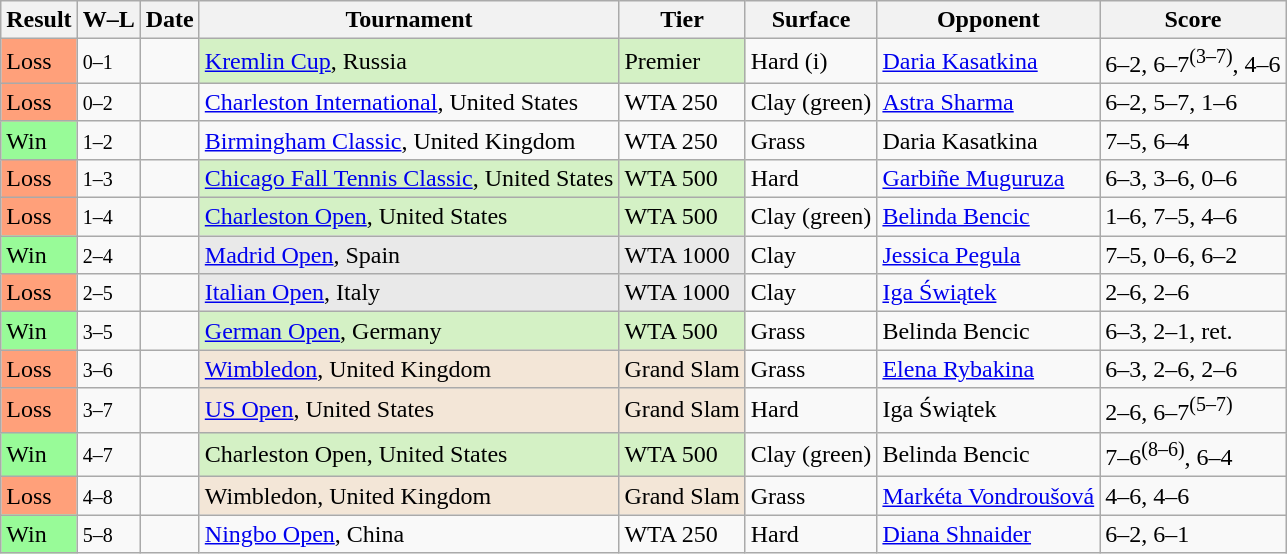<table class="sortable wikitable">
<tr>
<th>Result</th>
<th class=unsortable>W–L</th>
<th>Date</th>
<th>Tournament</th>
<th>Tier</th>
<th>Surface</th>
<th>Opponent</th>
<th class=unsortable>Score</th>
</tr>
<tr>
<td style=background:#ffa07a>Loss</td>
<td><small>0–1</small></td>
<td><a href='#'></a></td>
<td style=background:#d4f1c5><a href='#'>Kremlin Cup</a>, Russia</td>
<td style=background:#d4f1c5>Premier</td>
<td>Hard (i)</td>
<td> <a href='#'>Daria Kasatkina</a></td>
<td>6–2, 6–7<sup>(3–7)</sup>, 4–6</td>
</tr>
<tr>
<td style=background:#ffa07a>Loss</td>
<td><small>0–2</small></td>
<td><a href='#'></a></td>
<td><a href='#'>Charleston International</a>, United States</td>
<td>WTA 250</td>
<td>Clay (green)</td>
<td> <a href='#'>Astra Sharma</a></td>
<td>6–2, 5–7, 1–6</td>
</tr>
<tr>
<td style=background:#98fb98>Win</td>
<td><small>1–2</small></td>
<td><a href='#'></a></td>
<td><a href='#'>Birmingham Classic</a>, United Kingdom</td>
<td>WTA 250</td>
<td>Grass</td>
<td> Daria Kasatkina</td>
<td>7–5, 6–4</td>
</tr>
<tr>
<td style=background:#ffa07a>Loss</td>
<td><small>1–3</small></td>
<td><a href='#'></a></td>
<td style=background:#d4f1c5><a href='#'>Chicago Fall Tennis Classic</a>, United States</td>
<td style=background:#d4f1c5>WTA 500</td>
<td>Hard</td>
<td> <a href='#'>Garbiñe Muguruza</a></td>
<td>6–3, 3–6, 0–6</td>
</tr>
<tr>
<td style=background:#ffa07a>Loss</td>
<td><small>1–4</small></td>
<td><a href='#'></a></td>
<td bgcolor=d4f1c5><a href='#'>Charleston Open</a>, United States</td>
<td bgcolor=d4f1c5>WTA 500</td>
<td>Clay (green)</td>
<td> <a href='#'>Belinda Bencic</a></td>
<td>1–6, 7–5, 4–6</td>
</tr>
<tr>
<td style=background:#98fb98>Win</td>
<td><small>2–4</small></td>
<td><a href='#'></a></td>
<td bgcolor=E9E9E9><a href='#'>Madrid Open</a>, Spain</td>
<td bgcolor=E9E9E9>WTA 1000</td>
<td>Clay</td>
<td> <a href='#'>Jessica Pegula</a></td>
<td>7–5, 0–6, 6–2</td>
</tr>
<tr>
<td style=background:#ffa07a>Loss</td>
<td><small>2–5</small></td>
<td><a href='#'></a></td>
<td bgcolor=E9E9E9><a href='#'>Italian Open</a>, Italy</td>
<td bgcolor=E9E9E9>WTA 1000</td>
<td>Clay</td>
<td> <a href='#'>Iga Świątek</a></td>
<td>2–6, 2–6</td>
</tr>
<tr>
<td style=background:#98fb98>Win</td>
<td><small>3–5</small></td>
<td><a href='#'></a></td>
<td bgcolor=d4f1c5><a href='#'>German Open</a>, Germany</td>
<td bgcolor=d4f1c5>WTA 500</td>
<td>Grass</td>
<td> Belinda Bencic</td>
<td>6–3, 2–1, ret.</td>
</tr>
<tr>
<td style=background:#FFA07A>Loss</td>
<td><small>3–6</small></td>
<td><a href='#'></a></td>
<td bgcolor=f3e6d7><a href='#'>Wimbledon</a>, United Kingdom</td>
<td bgcolor=f3e6d7>Grand Slam</td>
<td>Grass</td>
<td> <a href='#'>Elena Rybakina</a></td>
<td>6–3, 2–6, 2–6</td>
</tr>
<tr>
<td style=background:#FFA07A>Loss</td>
<td><small>3–7</small></td>
<td><a href='#'></a></td>
<td bgcolor=f3e6d7><a href='#'>US Open</a>, United States</td>
<td bgcolor=f3e6d7>Grand Slam</td>
<td>Hard</td>
<td> Iga Świątek</td>
<td>2–6, 6–7<sup>(5–7)</sup></td>
</tr>
<tr>
<td bgcolor=98FB98>Win</td>
<td><small>4–7</small></td>
<td><a href='#'></a></td>
<td bgcolor=d4f1c5>Charleston Open, United States</td>
<td bgcolor=d4f1c5>WTA 500</td>
<td>Clay (green)</td>
<td> Belinda Bencic</td>
<td>7–6<sup>(8–6)</sup>, 6–4</td>
</tr>
<tr>
<td style=background:#ffa07a>Loss</td>
<td><small>4–8</small></td>
<td><a href='#'></a></td>
<td bgcolor=f3e6d7>Wimbledon, United Kingdom</td>
<td bgcolor=f3e6d7>Grand Slam</td>
<td>Grass</td>
<td> <a href='#'>Markéta Vondroušová</a></td>
<td>4–6, 4–6</td>
</tr>
<tr>
<td bgcolor=98FB98>Win</td>
<td><small>5–8</small></td>
<td><a href='#'></a></td>
<td><a href='#'>Ningbo Open</a>, China</td>
<td>WTA 250</td>
<td>Hard</td>
<td> <a href='#'>Diana Shnaider</a></td>
<td>6–2, 6–1</td>
</tr>
</table>
